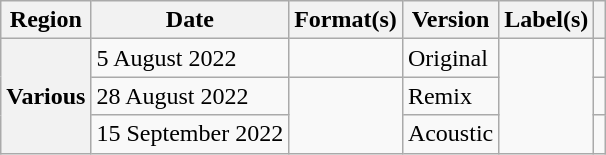<table class="wikitable plainrowheaders">
<tr>
<th scope="col">Region</th>
<th scope="col">Date</th>
<th scope="col">Format(s)</th>
<th>Version</th>
<th scope="col">Label(s)</th>
<th scope="col"></th>
</tr>
<tr>
<th scope="row" rowspan="3">Various</th>
<td>5 August 2022</td>
<td></td>
<td>Original</td>
<td rowspan="3"></td>
<td style="text-align:center;"></td>
</tr>
<tr>
<td>28 August 2022</td>
<td rowspan="2"></td>
<td>Remix</td>
<td></td>
</tr>
<tr>
<td>15 September 2022</td>
<td>Acoustic</td>
<td style="text-align:center;"></td>
</tr>
</table>
